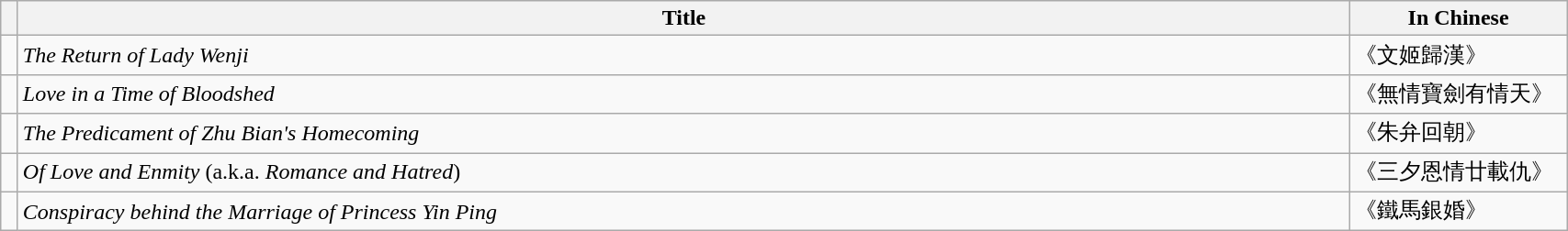<table class="wikitable" width="90%">
<tr>
<th width="5"></th>
<th>Title</th>
<th width="150">In Chinese</th>
</tr>
<tr>
<td></td>
<td><em>The Return of Lady Wenji</em></td>
<td>《文姬歸漢》</td>
</tr>
<tr>
<td></td>
<td><em>Love in a Time of Bloodshed</em></td>
<td>《無情寶劍有情天》</td>
</tr>
<tr>
<td></td>
<td><em>The Predicament of Zhu Bian's Homecoming</em></td>
<td>《朱弁回朝》</td>
</tr>
<tr>
<td></td>
<td><em>Of Love and Enmity</em> (a.k.a. <em>Romance and Hatred</em>)</td>
<td>《三夕恩情廿載仇》</td>
</tr>
<tr>
<td></td>
<td><em>Conspiracy behind the Marriage of Princess Yin Ping</em></td>
<td>《鐵馬銀婚》</td>
</tr>
</table>
